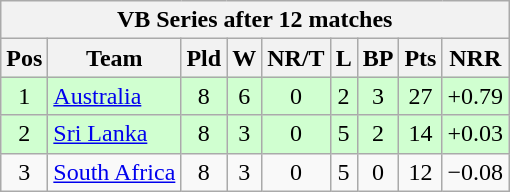<table class="wikitable">
<tr>
<th colspan=9>VB Series after 12 matches</th>
</tr>
<tr bgcolor="#efefef">
<th>Pos</th>
<th>Team</th>
<th>Pld</th>
<th>W</th>
<th>NR/T</th>
<th>L</th>
<th>BP</th>
<th>Pts</th>
<th>NRR</th>
</tr>
<tr bgcolor="#d0ffd0" align="center">
<td>1</td>
<td align="left"> <a href='#'>Australia</a></td>
<td>8</td>
<td>6</td>
<td>0</td>
<td>2</td>
<td>3</td>
<td>27</td>
<td>+0.79</td>
</tr>
<tr bgcolor="#d0ffd0" align="center">
<td>2</td>
<td align="left"> <a href='#'>Sri Lanka</a></td>
<td>8</td>
<td>3</td>
<td>0</td>
<td>5</td>
<td>2</td>
<td>14</td>
<td>+0.03</td>
</tr>
<tr align="center">
<td>3</td>
<td align="left"> <a href='#'>South Africa</a></td>
<td>8</td>
<td>3</td>
<td>0</td>
<td>5</td>
<td>0</td>
<td>12</td>
<td>−0.08</td>
</tr>
</table>
